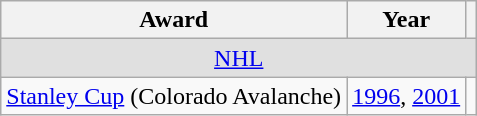<table class="wikitable">
<tr>
<th>Award</th>
<th>Year</th>
<th></th>
</tr>
<tr ALIGN="center" bgcolor="#e0e0e0">
<td colspan="3"><a href='#'>NHL</a></td>
</tr>
<tr>
<td><a href='#'>Stanley Cup</a> (Colorado Avalanche)</td>
<td><a href='#'>1996</a>, <a href='#'>2001</a></td>
<td></td>
</tr>
</table>
